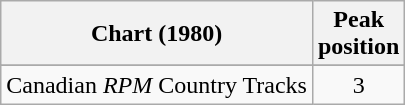<table class="wikitable sortable">
<tr>
<th align="left">Chart (1980)</th>
<th align="center">Peak<br>position</th>
</tr>
<tr>
</tr>
<tr>
<td align="left">Canadian <em>RPM</em> Country Tracks</td>
<td align="center">3</td>
</tr>
</table>
